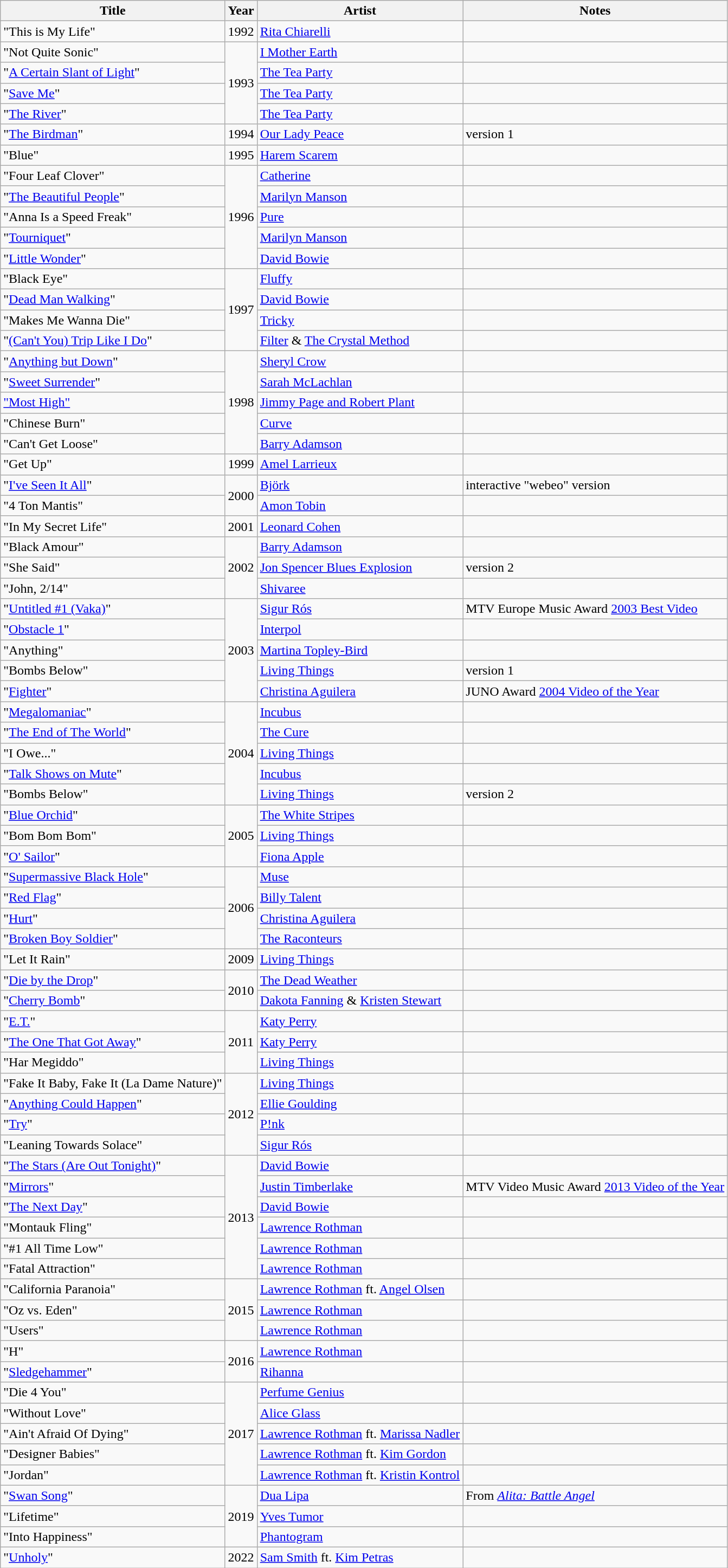<table class="wikitable sortable plainrowheaders">
<tr>
<th scope="col" style="text-align:center;">Title</th>
<th scope="col" style="text-align:center;">Year</th>
<th scope="col" style="text-align:center;">Artist</th>
<th scope="col" class="unsortable" style="text-align:center;">Notes</th>
</tr>
<tr>
<td>"This is My Life"</td>
<td style="text-align:center;">1992</td>
<td><a href='#'>Rita Chiarelli</a></td>
<td></td>
</tr>
<tr>
<td>"Not Quite Sonic"</td>
<td rowspan="4" style="text-align:center;">1993</td>
<td><a href='#'>I Mother Earth</a></td>
<td></td>
</tr>
<tr>
<td>"<a href='#'>A Certain Slant of Light</a>"</td>
<td><a href='#'>The Tea Party</a></td>
<td></td>
</tr>
<tr>
<td>"<a href='#'>Save Me</a>"</td>
<td><a href='#'>The Tea Party</a></td>
<td></td>
</tr>
<tr>
<td>"<a href='#'>The River</a>"</td>
<td><a href='#'>The Tea Party</a></td>
<td></td>
</tr>
<tr>
<td>"<a href='#'>The Birdman</a>"</td>
<td style="text-align:center;">1994</td>
<td><a href='#'>Our Lady Peace</a></td>
<td>version 1</td>
</tr>
<tr>
<td>"Blue"</td>
<td style="text-align:center;">1995</td>
<td><a href='#'>Harem Scarem</a></td>
<td></td>
</tr>
<tr>
<td>"Four Leaf Clover"</td>
<td rowspan="5" style="text-align:center;">1996</td>
<td><a href='#'>Catherine</a></td>
<td></td>
</tr>
<tr>
<td>"<a href='#'>The Beautiful People</a>"</td>
<td><a href='#'>Marilyn Manson</a></td>
<td></td>
</tr>
<tr>
<td>"Anna Is a Speed Freak"</td>
<td><a href='#'>Pure</a></td>
<td></td>
</tr>
<tr>
<td>"<a href='#'>Tourniquet</a>"</td>
<td><a href='#'>Marilyn Manson</a></td>
<td></td>
</tr>
<tr>
<td>"<a href='#'>Little Wonder</a>"</td>
<td><a href='#'>David Bowie</a></td>
<td></td>
</tr>
<tr>
<td>"Black Eye"</td>
<td rowspan="4" style="text-align:center;">1997</td>
<td><a href='#'>Fluffy</a></td>
<td></td>
</tr>
<tr>
<td>"<a href='#'>Dead Man Walking</a>"</td>
<td><a href='#'>David Bowie</a></td>
<td></td>
</tr>
<tr>
<td>"Makes Me Wanna Die"</td>
<td><a href='#'>Tricky</a></td>
<td></td>
</tr>
<tr>
<td>"<a href='#'>(Can't You) Trip Like I Do</a>"</td>
<td><a href='#'>Filter</a> & <a href='#'>The Crystal Method</a></td>
<td></td>
</tr>
<tr>
<td>"<a href='#'>Anything but Down</a>"</td>
<td rowspan="5" style="text-align:center;">1998</td>
<td><a href='#'>Sheryl Crow</a></td>
<td></td>
</tr>
<tr>
<td>"<a href='#'>Sweet Surrender</a>"</td>
<td><a href='#'>Sarah McLachlan</a></td>
<td></td>
</tr>
<tr>
<td><a href='#'>"Most High"</a></td>
<td><a href='#'>Jimmy Page and Robert Plant</a></td>
<td></td>
</tr>
<tr>
<td>"Chinese Burn"</td>
<td><a href='#'>Curve</a></td>
<td></td>
</tr>
<tr>
<td>"Can't Get Loose"</td>
<td><a href='#'>Barry Adamson</a></td>
<td></td>
</tr>
<tr>
<td>"Get Up"</td>
<td style="text-align:center;">1999</td>
<td><a href='#'>Amel Larrieux</a></td>
<td></td>
</tr>
<tr>
<td>"<a href='#'>I've Seen It All</a>"</td>
<td rowspan="2" style="text-align:center;">2000</td>
<td><a href='#'>Björk</a></td>
<td>interactive "webeo" version</td>
</tr>
<tr>
<td>"4 Ton Mantis"</td>
<td><a href='#'>Amon Tobin</a></td>
<td></td>
</tr>
<tr>
<td>"In My Secret Life"</td>
<td style="text-align:center;">2001</td>
<td><a href='#'>Leonard Cohen</a></td>
<td></td>
</tr>
<tr>
<td>"Black Amour"</td>
<td rowspan="3" style="text-align:center;">2002</td>
<td><a href='#'>Barry Adamson</a></td>
<td></td>
</tr>
<tr>
<td>"She Said"</td>
<td><a href='#'>Jon Spencer Blues Explosion</a></td>
<td>version 2</td>
</tr>
<tr>
<td>"John, 2/14"</td>
<td><a href='#'>Shivaree</a></td>
<td></td>
</tr>
<tr>
<td>"<a href='#'>Untitled #1 (Vaka)</a>"</td>
<td rowspan="5" style="text-align:center;">2003</td>
<td><a href='#'>Sigur Rós</a></td>
<td>MTV Europe Music Award <a href='#'>2003 Best Video</a></td>
</tr>
<tr>
<td>"<a href='#'>Obstacle 1</a>"</td>
<td><a href='#'>Interpol</a></td>
<td></td>
</tr>
<tr>
<td>"Anything"</td>
<td><a href='#'>Martina Topley-Bird</a></td>
<td></td>
</tr>
<tr>
<td>"Bombs Below"</td>
<td><a href='#'>Living Things</a></td>
<td>version 1</td>
</tr>
<tr>
<td>"<a href='#'>Fighter</a>"</td>
<td><a href='#'>Christina Aguilera</a></td>
<td>JUNO Award <a href='#'>2004 Video of the Year</a></td>
</tr>
<tr>
<td>"<a href='#'>Megalomaniac</a>"</td>
<td rowspan="5" style="text-align:center;">2004</td>
<td><a href='#'>Incubus</a></td>
<td></td>
</tr>
<tr>
<td>"<a href='#'>The End of The World</a>"</td>
<td><a href='#'>The Cure</a></td>
<td></td>
</tr>
<tr>
<td>"I Owe..."</td>
<td><a href='#'>Living Things</a></td>
<td></td>
</tr>
<tr>
<td>"<a href='#'>Talk Shows on Mute</a>"</td>
<td><a href='#'>Incubus</a></td>
<td></td>
</tr>
<tr>
<td>"Bombs Below"</td>
<td><a href='#'>Living Things</a></td>
<td>version 2</td>
</tr>
<tr>
<td>"<a href='#'>Blue Orchid</a>"</td>
<td rowspan="3" style="text-align:center;">2005</td>
<td><a href='#'>The White Stripes</a></td>
<td></td>
</tr>
<tr>
<td>"Bom Bom Bom"</td>
<td><a href='#'>Living Things</a></td>
<td></td>
</tr>
<tr>
<td>"<a href='#'>O' Sailor</a>"</td>
<td><a href='#'>Fiona Apple</a></td>
<td></td>
</tr>
<tr>
<td>"<a href='#'>Supermassive Black Hole</a>"</td>
<td rowspan="4" style="text-align:center;">2006</td>
<td><a href='#'>Muse</a></td>
<td></td>
</tr>
<tr>
<td>"<a href='#'>Red Flag</a>"</td>
<td><a href='#'>Billy Talent</a></td>
<td></td>
</tr>
<tr>
<td>"<a href='#'>Hurt</a>"</td>
<td><a href='#'>Christina Aguilera</a></td>
<td></td>
</tr>
<tr>
<td>"<a href='#'>Broken Boy Soldier</a>"</td>
<td><a href='#'>The Raconteurs</a></td>
<td></td>
</tr>
<tr>
<td>"Let It Rain"</td>
<td style="text-align:center;">2009</td>
<td><a href='#'>Living Things</a></td>
<td></td>
</tr>
<tr>
<td>"<a href='#'>Die by the Drop</a>"</td>
<td rowspan="2" style="text-align:center;">2010</td>
<td><a href='#'>The Dead Weather</a></td>
<td></td>
</tr>
<tr>
<td>"<a href='#'>Cherry Bomb</a>"</td>
<td><a href='#'>Dakota Fanning</a> & <a href='#'>Kristen Stewart</a></td>
<td></td>
</tr>
<tr>
<td>"<a href='#'>E.T.</a>"</td>
<td rowspan="3" style="text-align:center;">2011</td>
<td><a href='#'>Katy Perry</a></td>
<td></td>
</tr>
<tr>
<td>"<a href='#'>The One That Got Away</a>"</td>
<td><a href='#'>Katy Perry</a></td>
<td></td>
</tr>
<tr>
<td>"Har Megiddo"</td>
<td><a href='#'>Living Things</a></td>
<td></td>
</tr>
<tr>
<td>"Fake It Baby, Fake It (La Dame Nature)"</td>
<td rowspan="4" style="text-align:center;">2012</td>
<td><a href='#'>Living Things</a></td>
<td></td>
</tr>
<tr>
<td>"<a href='#'>Anything Could Happen</a>"</td>
<td><a href='#'>Ellie Goulding</a></td>
<td></td>
</tr>
<tr>
<td>"<a href='#'>Try</a>"</td>
<td><a href='#'>P!nk</a></td>
<td></td>
</tr>
<tr>
<td>"Leaning Towards Solace"</td>
<td><a href='#'>Sigur Rós</a></td>
<td></td>
</tr>
<tr>
<td>"<a href='#'>The Stars (Are Out Tonight)</a>"</td>
<td rowspan="6" style="text-align:center;">2013</td>
<td><a href='#'>David Bowie</a></td>
<td></td>
</tr>
<tr>
<td>"<a href='#'>Mirrors</a>"</td>
<td><a href='#'>Justin Timberlake</a></td>
<td>MTV Video Music Award <a href='#'>2013 Video of the Year</a></td>
</tr>
<tr>
<td>"<a href='#'>The Next Day</a>"</td>
<td><a href='#'>David Bowie</a></td>
<td></td>
</tr>
<tr>
<td>"Montauk Fling"</td>
<td><a href='#'>Lawrence Rothman</a></td>
<td></td>
</tr>
<tr>
<td>"#1 All Time Low"</td>
<td><a href='#'>Lawrence Rothman</a></td>
<td></td>
</tr>
<tr>
<td>"Fatal Attraction"</td>
<td><a href='#'>Lawrence Rothman</a></td>
<td></td>
</tr>
<tr>
<td>"California Paranoia"</td>
<td rowspan="3" style="text-align:center;">2015</td>
<td><a href='#'>Lawrence Rothman</a> ft. <a href='#'>Angel Olsen</a></td>
<td></td>
</tr>
<tr>
<td>"Oz vs. Eden"</td>
<td><a href='#'>Lawrence Rothman</a></td>
<td></td>
</tr>
<tr>
<td>"Users"</td>
<td><a href='#'>Lawrence Rothman</a></td>
<td></td>
</tr>
<tr>
<td>"H"</td>
<td rowspan="2" style="text-align:center;">2016</td>
<td><a href='#'>Lawrence Rothman</a></td>
<td></td>
</tr>
<tr>
<td>"<a href='#'>Sledgehammer</a>"</td>
<td><a href='#'>Rihanna</a></td>
<td></td>
</tr>
<tr>
<td>"Die 4 You"</td>
<td rowspan="5" style="text-align:center;">2017</td>
<td><a href='#'>Perfume Genius</a></td>
<td></td>
</tr>
<tr>
<td>"Without Love"</td>
<td><a href='#'>Alice Glass</a></td>
<td></td>
</tr>
<tr>
<td>"Ain't Afraid Of Dying"</td>
<td><a href='#'>Lawrence Rothman</a> ft. <a href='#'>Marissa Nadler</a></td>
<td></td>
</tr>
<tr>
<td>"Designer Babies"</td>
<td><a href='#'>Lawrence Rothman</a> ft. <a href='#'>Kim Gordon</a></td>
<td></td>
</tr>
<tr>
<td>"Jordan"</td>
<td><a href='#'>Lawrence Rothman</a> ft. <a href='#'>Kristin Kontrol</a></td>
<td></td>
</tr>
<tr>
<td>"<a href='#'>Swan Song</a>"</td>
<td rowspan="3" style="text-align:center;">2019</td>
<td><a href='#'>Dua Lipa</a></td>
<td>From <em><a href='#'>Alita: Battle Angel</a></em></td>
</tr>
<tr>
<td>"Lifetime"</td>
<td><a href='#'>Yves Tumor</a></td>
<td></td>
</tr>
<tr>
<td>"Into Happiness"</td>
<td><a href='#'>Phantogram</a></td>
<td></td>
</tr>
<tr>
<td>"<a href='#'>Unholy</a>"</td>
<td style="text-align:center;">2022</td>
<td><a href='#'>Sam Smith</a> ft. <a href='#'>Kim Petras</a></td>
<td></td>
</tr>
</table>
